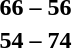<table style="text-align:center">
<tr>
<th width=200></th>
<th width=100></th>
<th width=200></th>
</tr>
<tr>
<td align=right><strong></strong></td>
<td><strong>66 – 56</strong></td>
<td align=left></td>
</tr>
<tr>
<td align=right></td>
<td><strong>54 – 74</strong></td>
<td align=left><strong></strong></td>
</tr>
</table>
